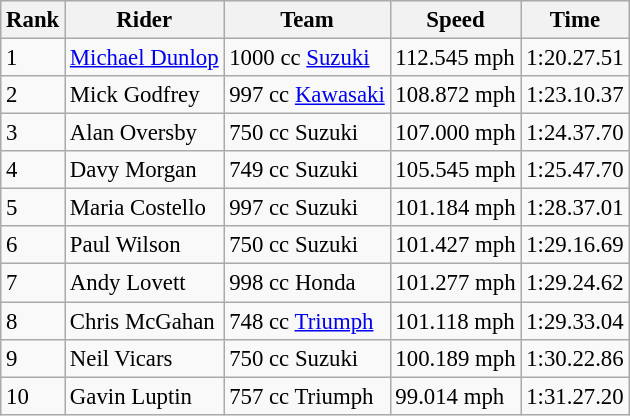<table class="wikitable" style="font-size: 95%;">
<tr style="background:#efefef;">
<th>Rank</th>
<th>Rider</th>
<th>Team</th>
<th>Speed</th>
<th>Time</th>
</tr>
<tr>
<td>1</td>
<td> <a href='#'>Michael Dunlop</a></td>
<td>1000 cc <a href='#'>Suzuki</a></td>
<td>112.545 mph</td>
<td>1:20.27.51</td>
</tr>
<tr>
<td>2</td>
<td>  Mick Godfrey</td>
<td>997 cc <a href='#'>Kawasaki</a></td>
<td>108.872 mph</td>
<td>1:23.10.37</td>
</tr>
<tr>
<td>3</td>
<td> Alan Oversby</td>
<td>750 cc Suzuki</td>
<td>107.000 mph</td>
<td>1:24.37.70</td>
</tr>
<tr>
<td>4</td>
<td>  Davy Morgan</td>
<td>749 cc Suzuki</td>
<td>105.545 mph</td>
<td>1:25.47.70</td>
</tr>
<tr>
<td>5</td>
<td> Maria Costello</td>
<td>997 cc Suzuki</td>
<td>101.184 mph</td>
<td>1:28.37.01</td>
</tr>
<tr>
<td>6</td>
<td> Paul Wilson</td>
<td>750 cc Suzuki</td>
<td>101.427 mph</td>
<td>1:29.16.69</td>
</tr>
<tr>
<td>7</td>
<td> Andy Lovett</td>
<td>998 cc Honda</td>
<td>101.277 mph</td>
<td>1:29.24.62</td>
</tr>
<tr>
<td>8</td>
<td> Chris McGahan</td>
<td>748 cc <a href='#'>Triumph</a></td>
<td>101.118 mph</td>
<td>1:29.33.04</td>
</tr>
<tr>
<td>9</td>
<td> Neil Vicars</td>
<td>750 cc Suzuki</td>
<td>100.189 mph</td>
<td>1:30.22.86</td>
</tr>
<tr>
<td>10</td>
<td> Gavin Luptin</td>
<td>757 cc Triumph</td>
<td>99.014 mph</td>
<td>1:31.27.20</td>
</tr>
</table>
